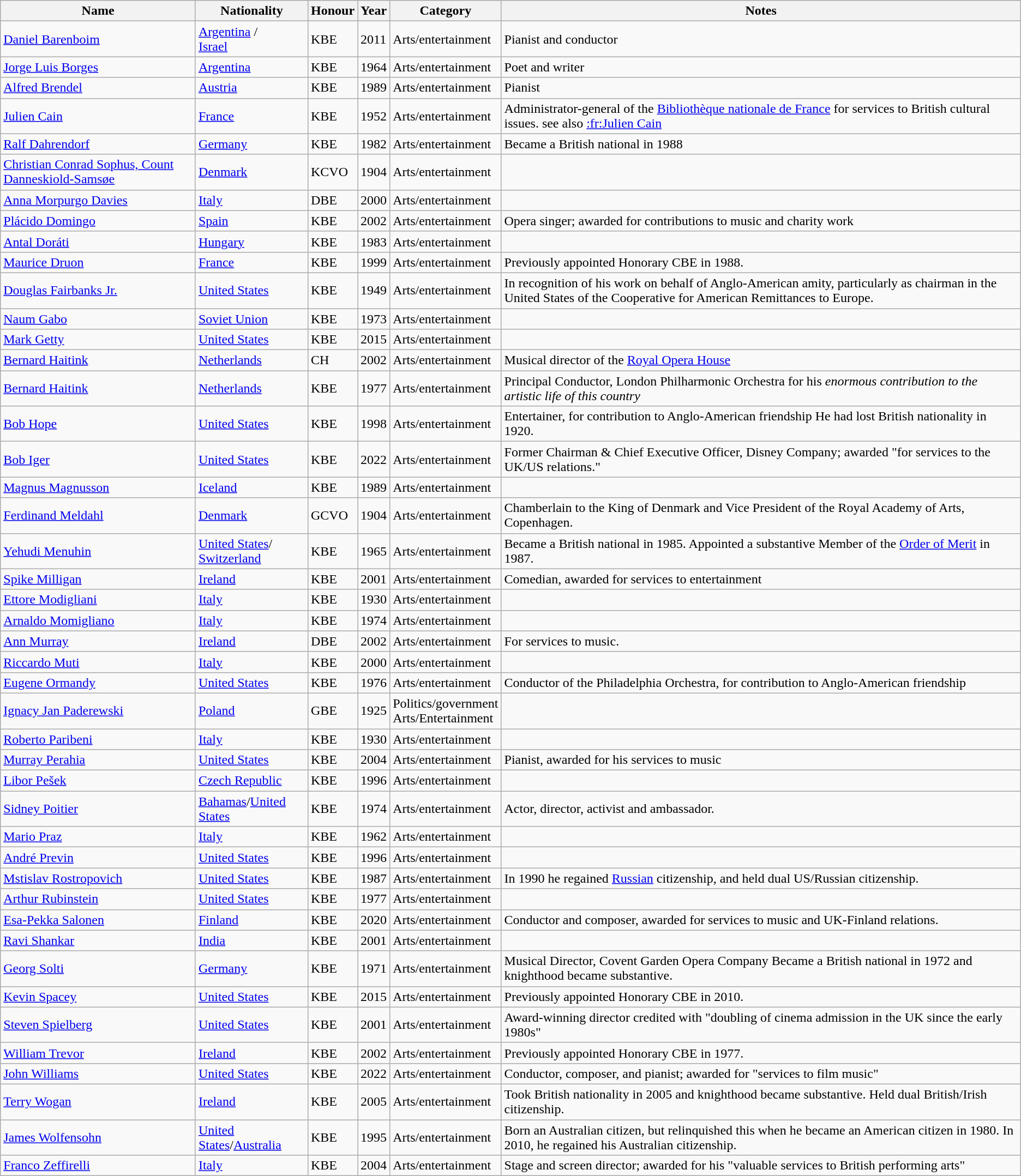<table class="wikitable sortable">
<tr>
<th>Name</th>
<th>Nationality</th>
<th>Honour</th>
<th>Year</th>
<th>Category</th>
<th class="unsortable">Notes</th>
</tr>
<tr>
<td><a href='#'>Daniel Barenboim</a></td>
<td><a href='#'>Argentina</a> /<br> <a href='#'>Israel</a></td>
<td>KBE</td>
<td>2011</td>
<td>Arts/entertainment</td>
<td>Pianist and conductor</td>
</tr>
<tr>
<td><a href='#'>Jorge Luis Borges</a></td>
<td><a href='#'>Argentina</a></td>
<td>KBE</td>
<td>1964</td>
<td>Arts/entertainment</td>
<td>Poet and writer</td>
</tr>
<tr>
<td><a href='#'>Alfred Brendel</a></td>
<td><a href='#'>Austria</a></td>
<td>KBE</td>
<td>1989</td>
<td>Arts/entertainment</td>
<td>Pianist</td>
</tr>
<tr>
<td><a href='#'>Julien Cain</a></td>
<td><a href='#'>France</a></td>
<td>KBE</td>
<td>1952</td>
<td>Arts/entertainment</td>
<td>Administrator-general of the <a href='#'>Bibliothèque nationale de France</a> for services to British cultural issues. see also <a href='#'>:fr:Julien Cain</a></td>
</tr>
<tr>
<td><a href='#'>Ralf Dahrendorf</a></td>
<td><a href='#'>Germany</a></td>
<td>KBE</td>
<td>1982</td>
<td>Arts/entertainment</td>
<td>Became a British national in 1988</td>
</tr>
<tr>
<td><a href='#'>Christian Conrad Sophus, Count Danneskiold-Samsøe</a></td>
<td><a href='#'>Denmark</a></td>
<td>KCVO</td>
<td>1904</td>
<td>Arts/entertainment</td>
<td></td>
</tr>
<tr>
<td><a href='#'>Anna Morpurgo Davies</a></td>
<td><a href='#'>Italy</a></td>
<td>DBE</td>
<td>2000</td>
<td>Arts/entertainment</td>
<td></td>
</tr>
<tr>
<td><a href='#'>Plácido Domingo</a></td>
<td><a href='#'>Spain</a></td>
<td>KBE</td>
<td>2002</td>
<td>Arts/entertainment</td>
<td>Opera singer; awarded for contributions to music and charity work</td>
</tr>
<tr>
<td><a href='#'>Antal Doráti</a></td>
<td><a href='#'>Hungary</a></td>
<td>KBE</td>
<td>1983</td>
<td>Arts/entertainment</td>
<td></td>
</tr>
<tr>
<td><a href='#'>Maurice Druon</a></td>
<td><a href='#'>France</a></td>
<td>KBE</td>
<td>1999</td>
<td>Arts/entertainment</td>
<td>Previously appointed Honorary CBE in 1988.</td>
</tr>
<tr>
<td><a href='#'>Douglas Fairbanks Jr.</a></td>
<td><a href='#'>United States</a></td>
<td>KBE</td>
<td>1949</td>
<td>Arts/entertainment</td>
<td>In recognition of his work on behalf of Anglo-American amity, particularly as chairman in the United States of the Cooperative for American Remittances to Europe.</td>
</tr>
<tr>
<td><a href='#'>Naum Gabo</a></td>
<td><a href='#'>Soviet Union</a></td>
<td>KBE</td>
<td>1973</td>
<td>Arts/entertainment</td>
<td></td>
</tr>
<tr>
<td><a href='#'>Mark Getty</a></td>
<td><a href='#'>United States</a></td>
<td>KBE</td>
<td>2015</td>
<td>Arts/entertainment</td>
<td></td>
</tr>
<tr>
<td><a href='#'>Bernard Haitink</a></td>
<td><a href='#'>Netherlands</a></td>
<td>CH</td>
<td>2002</td>
<td>Arts/entertainment</td>
<td>Musical director of the <a href='#'>Royal Opera House</a></td>
</tr>
<tr>
<td><a href='#'>Bernard Haitink</a></td>
<td><a href='#'>Netherlands</a></td>
<td>KBE</td>
<td>1977</td>
<td>Arts/entertainment</td>
<td>Principal Conductor, London Philharmonic Orchestra for his <em>enormous contribution to the artistic life of this country</em></td>
</tr>
<tr>
<td><a href='#'>Bob Hope</a></td>
<td><a href='#'>United States</a></td>
<td>KBE</td>
<td>1998</td>
<td>Arts/entertainment</td>
<td>Entertainer, for contribution to Anglo-American friendship He had lost British nationality in 1920.</td>
</tr>
<tr>
<td><a href='#'>Bob Iger</a></td>
<td><a href='#'>United States</a></td>
<td>KBE</td>
<td>2022</td>
<td>Arts/entertainment</td>
<td>Former Chairman & Chief Executive Officer, Disney Company; awarded "for services to the UK/US relations."</td>
</tr>
<tr>
<td><a href='#'>Magnus Magnusson</a></td>
<td><a href='#'>Iceland</a></td>
<td>KBE</td>
<td>1989</td>
<td>Arts/entertainment</td>
<td></td>
</tr>
<tr>
<td><a href='#'>Ferdinand Meldahl</a></td>
<td><a href='#'>Denmark</a></td>
<td>GCVO</td>
<td>1904</td>
<td>Arts/entertainment</td>
<td>Chamberlain to the King of Denmark and Vice President of the Royal Academy of Arts, Copenhagen.</td>
</tr>
<tr>
<td><a href='#'>Yehudi Menuhin</a></td>
<td><a href='#'>United States</a>/<br><a href='#'>Switzerland</a></td>
<td>KBE</td>
<td>1965</td>
<td>Arts/entertainment</td>
<td>Became a British national in 1985. Appointed a substantive Member of the <a href='#'>Order of Merit</a> in 1987.</td>
</tr>
<tr>
<td><a href='#'>Spike Milligan</a></td>
<td><a href='#'>Ireland</a></td>
<td>KBE</td>
<td>2001</td>
<td>Arts/entertainment</td>
<td>Comedian, awarded for services to entertainment</td>
</tr>
<tr>
<td><a href='#'>Ettore Modigliani</a></td>
<td><a href='#'>Italy</a></td>
<td>KBE</td>
<td>1930</td>
<td>Arts/entertainment</td>
<td></td>
</tr>
<tr>
<td><a href='#'>Arnaldo Momigliano</a></td>
<td><a href='#'>Italy</a></td>
<td>KBE</td>
<td>1974</td>
<td>Arts/entertainment</td>
<td></td>
</tr>
<tr>
<td><a href='#'>Ann Murray</a></td>
<td><a href='#'>Ireland</a></td>
<td>DBE</td>
<td>2002</td>
<td>Arts/entertainment</td>
<td>For services to music.</td>
</tr>
<tr>
<td><a href='#'>Riccardo Muti</a></td>
<td><a href='#'>Italy</a></td>
<td>KBE</td>
<td>2000</td>
<td>Arts/entertainment</td>
<td></td>
</tr>
<tr>
<td><a href='#'>Eugene Ormandy</a></td>
<td><a href='#'>United States</a></td>
<td>KBE</td>
<td>1976</td>
<td>Arts/entertainment</td>
<td>Conductor of the Philadelphia Orchestra, for contribution to Anglo-American friendship</td>
</tr>
<tr>
<td><a href='#'>Ignacy Jan Paderewski</a></td>
<td><a href='#'>Poland</a></td>
<td>GBE</td>
<td>1925</td>
<td>Politics/government<br>Arts/Entertainment</td>
<td></td>
</tr>
<tr>
<td><a href='#'>Roberto Paribeni</a></td>
<td><a href='#'>Italy</a></td>
<td>KBE</td>
<td>1930</td>
<td>Arts/entertainment</td>
<td></td>
</tr>
<tr>
<td><a href='#'>Murray Perahia</a></td>
<td><a href='#'>United States</a></td>
<td>KBE</td>
<td>2004</td>
<td>Arts/entertainment</td>
<td>Pianist, awarded for his services to music</td>
</tr>
<tr>
<td><a href='#'>Libor Pešek</a></td>
<td><a href='#'>Czech Republic</a></td>
<td>KBE</td>
<td>1996</td>
<td>Arts/entertainment</td>
<td></td>
</tr>
<tr>
<td><a href='#'>Sidney Poitier</a></td>
<td><a href='#'>Bahamas</a>/<a href='#'>United States</a></td>
<td>KBE</td>
<td>1974</td>
<td>Arts/entertainment</td>
<td>Actor, director, activist and ambassador.</td>
</tr>
<tr>
<td><a href='#'>Mario Praz</a></td>
<td><a href='#'>Italy</a></td>
<td>KBE</td>
<td>1962</td>
<td>Arts/entertainment</td>
<td></td>
</tr>
<tr>
<td><a href='#'>André Previn</a></td>
<td><a href='#'>United States</a></td>
<td>KBE</td>
<td>1996</td>
<td>Arts/entertainment</td>
<td></td>
</tr>
<tr>
<td><a href='#'>Mstislav Rostropovich</a></td>
<td><a href='#'>United States</a></td>
<td>KBE</td>
<td>1987</td>
<td>Arts/entertainment</td>
<td>In 1990 he regained <a href='#'>Russian</a> citizenship, and held dual US/Russian citizenship.</td>
</tr>
<tr>
<td><a href='#'>Arthur Rubinstein</a></td>
<td><a href='#'>United States</a></td>
<td>KBE</td>
<td>1977</td>
<td>Arts/entertainment</td>
<td></td>
</tr>
<tr>
<td><a href='#'>Esa-Pekka Salonen</a></td>
<td><a href='#'>Finland</a></td>
<td>KBE</td>
<td>2020</td>
<td>Arts/entertainment</td>
<td>Conductor and composer, awarded for services to music and UK-Finland relations.</td>
</tr>
<tr>
<td><a href='#'>Ravi Shankar</a></td>
<td><a href='#'>India</a></td>
<td>KBE</td>
<td>2001</td>
<td>Arts/entertainment</td>
<td></td>
</tr>
<tr>
<td><a href='#'>Georg Solti</a></td>
<td><a href='#'>Germany</a></td>
<td>KBE</td>
<td>1971</td>
<td>Arts/entertainment</td>
<td>Musical Director, Covent Garden Opera Company Became a British national in 1972 and knighthood became substantive.</td>
</tr>
<tr>
<td><a href='#'>Kevin Spacey</a></td>
<td><a href='#'>United States</a></td>
<td>KBE</td>
<td>2015</td>
<td>Arts/entertainment</td>
<td>Previously appointed Honorary CBE in 2010.</td>
</tr>
<tr>
<td><a href='#'>Steven Spielberg</a></td>
<td><a href='#'>United States</a></td>
<td>KBE</td>
<td>2001</td>
<td>Arts/entertainment</td>
<td>Award-winning director credited with "doubling of cinema admission in the UK since the early 1980s"</td>
</tr>
<tr>
<td><a href='#'>William Trevor</a></td>
<td><a href='#'>Ireland</a></td>
<td>KBE</td>
<td>2002</td>
<td>Arts/entertainment</td>
<td>Previously appointed Honorary CBE in 1977.</td>
</tr>
<tr>
<td><a href='#'>John Williams</a></td>
<td><a href='#'>United States</a></td>
<td>KBE</td>
<td>2022</td>
<td>Arts/entertainment</td>
<td>Conductor, composer, and pianist; awarded for "services to film music"</td>
</tr>
<tr>
<td><a href='#'>Terry Wogan</a></td>
<td><a href='#'>Ireland</a></td>
<td>KBE</td>
<td>2005</td>
<td>Arts/entertainment</td>
<td>Took British nationality in 2005 and knighthood became substantive. Held dual British/Irish citizenship.</td>
</tr>
<tr>
<td><a href='#'>James Wolfensohn</a></td>
<td><a href='#'>United States</a>/<a href='#'>Australia</a></td>
<td>KBE</td>
<td>1995</td>
<td>Arts/entertainment</td>
<td>Born an Australian citizen, but relinquished this when he became an American citizen in 1980. In 2010, he regained his Australian citizenship.</td>
</tr>
<tr>
<td><a href='#'>Franco Zeffirelli</a></td>
<td><a href='#'>Italy</a></td>
<td>KBE</td>
<td>2004</td>
<td>Arts/entertainment</td>
<td>Stage and screen director; awarded for his "valuable services to British performing arts"</td>
</tr>
</table>
